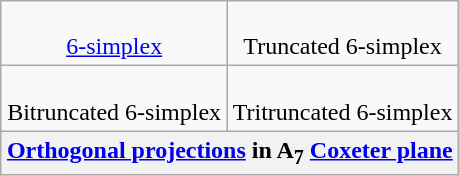<table class=wikitable align=right style="margin-left:1em;">
<tr align=center>
<td><br><a href='#'>6-simplex</a><br></td>
<td><br>Truncated 6-simplex<br></td>
</tr>
<tr align=center>
<td><br>Bitruncated 6-simplex<br></td>
<td><br>Tritruncated 6-simplex<br></td>
</tr>
<tr>
<th colspan=3><a href='#'>Orthogonal projections</a> in A<sub>7</sub> <a href='#'>Coxeter plane</a></th>
</tr>
</table>
